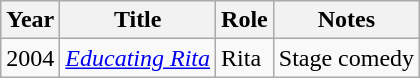<table class="wikitable">
<tr>
<th>Year</th>
<th>Title</th>
<th>Role</th>
<th>Notes</th>
</tr>
<tr>
<td>2004</td>
<td><em><a href='#'>Educating Rita</a></em></td>
<td>Rita</td>
<td>Stage comedy</td>
</tr>
</table>
